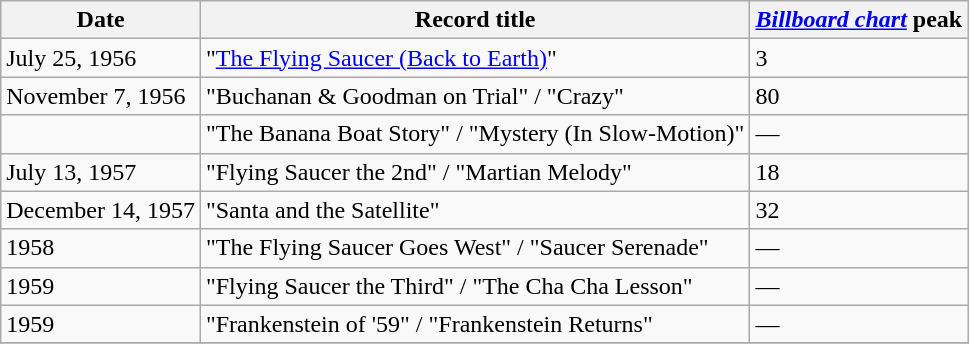<table class="wikitable">
<tr>
<th>Date</th>
<th>Record title</th>
<th><em><a href='#'>Billboard chart</a></em> peak</th>
</tr>
<tr>
<td>July 25, 1956</td>
<td>"<a href='#'>The Flying Saucer (Back to Earth)</a>"</td>
<td>3</td>
</tr>
<tr>
<td>November 7, 1956</td>
<td>"Buchanan & Goodman on Trial" / "Crazy"</td>
<td>80</td>
</tr>
<tr>
<td></td>
<td>"The Banana Boat Story" / "Mystery (In Slow-Motion)"</td>
<td>—</td>
</tr>
<tr>
<td>July 13, 1957</td>
<td>"Flying Saucer the 2nd" / "Martian Melody"</td>
<td>18</td>
</tr>
<tr>
<td>December 14, 1957</td>
<td>"Santa and the Satellite"</td>
<td>32</td>
</tr>
<tr>
<td>1958</td>
<td>"The Flying Saucer Goes West" / "Saucer Serenade"</td>
<td>—</td>
</tr>
<tr>
<td>1959</td>
<td>"Flying Saucer the Third" / "The Cha Cha Lesson"</td>
<td>—</td>
</tr>
<tr>
<td>1959</td>
<td>"Frankenstein of '59" / "Frankenstein Returns"</td>
<td>—</td>
</tr>
<tr>
</tr>
</table>
